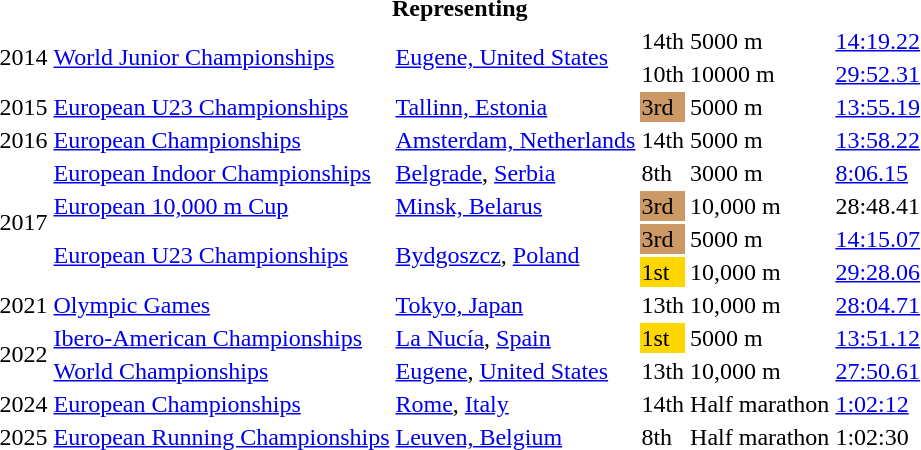<table>
<tr>
<th colspan="6">Representing </th>
</tr>
<tr>
<td rowspan=2>2014</td>
<td rowspan=2><a href='#'>World Junior Championships</a></td>
<td rowspan=2><a href='#'>Eugene, United States</a></td>
<td>14th</td>
<td>5000 m</td>
<td><a href='#'>14:19.22</a></td>
</tr>
<tr>
<td>10th</td>
<td>10000 m</td>
<td><a href='#'>29:52.31</a></td>
</tr>
<tr>
<td>2015</td>
<td><a href='#'>European U23 Championships</a></td>
<td><a href='#'>Tallinn, Estonia</a></td>
<td bgcolor=cc9966>3rd</td>
<td>5000 m</td>
<td><a href='#'>13:55.19</a></td>
</tr>
<tr>
<td>2016</td>
<td><a href='#'>European Championships</a></td>
<td><a href='#'>Amsterdam, Netherlands</a></td>
<td>14th</td>
<td>5000 m</td>
<td><a href='#'>13:58.22</a></td>
</tr>
<tr>
<td rowspan=4>2017</td>
<td><a href='#'>European Indoor Championships</a></td>
<td><a href='#'>Belgrade</a>, <a href='#'>Serbia</a></td>
<td>8th</td>
<td>3000 m</td>
<td><a href='#'>8:06.15</a></td>
</tr>
<tr>
<td><a href='#'>European 10,000 m Cup</a></td>
<td><a href='#'>Minsk, Belarus</a></td>
<td bgcolor=cc9966>3rd</td>
<td>10,000 m</td>
<td>28:48.41</td>
</tr>
<tr>
<td rowspan=2><a href='#'>European U23 Championships</a></td>
<td rowspan=2><a href='#'>Bydgoszcz</a>, <a href='#'>Poland</a></td>
<td bgcolor=cc9966>3rd</td>
<td>5000 m</td>
<td><a href='#'>14:15.07</a></td>
</tr>
<tr>
<td bgcolor=gold>1st</td>
<td>10,000 m</td>
<td><a href='#'>29:28.06</a></td>
</tr>
<tr>
<td>2021</td>
<td><a href='#'>Olympic Games</a></td>
<td><a href='#'>Tokyo, Japan</a></td>
<td>13th</td>
<td>10,000 m</td>
<td><a href='#'>28:04.71</a></td>
</tr>
<tr>
<td rowspan=2>2022</td>
<td><a href='#'>Ibero-American Championships</a></td>
<td><a href='#'>La Nucía</a>, <a href='#'>Spain</a></td>
<td bgcolor=gold>1st</td>
<td>5000 m</td>
<td><a href='#'>13:51.12</a></td>
</tr>
<tr>
<td><a href='#'>World Championships</a></td>
<td><a href='#'>Eugene</a>, <a href='#'>United States</a></td>
<td>13th</td>
<td>10,000 m</td>
<td><a href='#'>27:50.61</a></td>
</tr>
<tr>
<td>2024</td>
<td><a href='#'>European Championships</a></td>
<td><a href='#'>Rome</a>, <a href='#'>Italy</a></td>
<td>14th</td>
<td>Half marathon</td>
<td><a href='#'>1:02:12</a></td>
</tr>
<tr>
<td>2025</td>
<td><a href='#'>European Running Championships</a></td>
<td><a href='#'>Leuven, Belgium</a></td>
<td>8th</td>
<td>Half marathon</td>
<td>1:02:30</td>
</tr>
</table>
